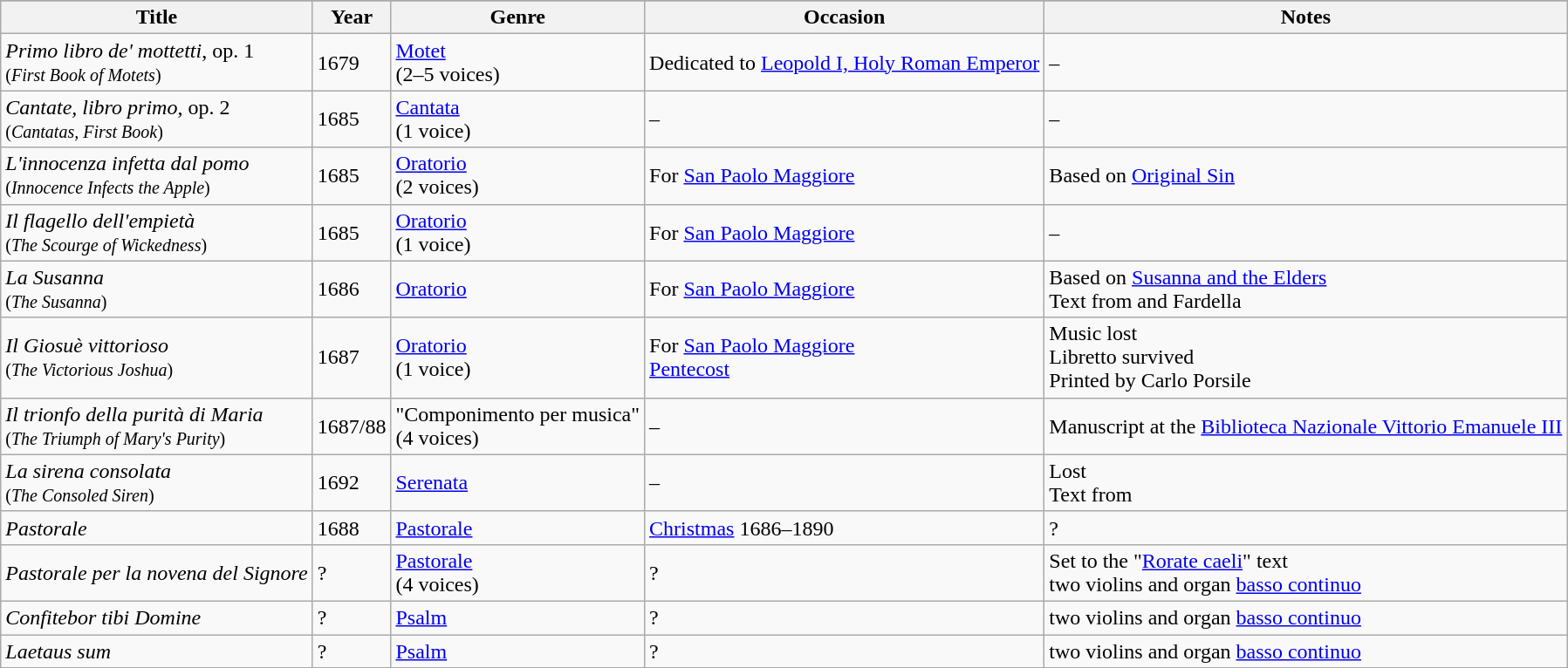<table class = "wikitable sortable plainrowheaders">
<tr>
</tr>
<tr>
<th scope="col">Title</th>
<th scope="col">Year</th>
<th scope="col">Genre</th>
<th scope="col">Occasion</th>
<th scope="col">Notes</th>
</tr>
<tr>
<td><em>Primo libro de' mottetti</em>, op. 1<br><small>(<em>First Book of Motets</em>)</small></td>
<td>1679</td>
<td><a href='#'>Motet</a><br>(2–5 voices)</td>
<td>Dedicated to <a href='#'>Leopold I, Holy Roman Emperor</a></td>
<td>–</td>
</tr>
<tr>
<td><em>Cantate, libro primo</em>, op. 2<br><small>(<em>Cantatas, First Book</em>)</small></td>
<td>1685</td>
<td><a href='#'>Cantata</a><br>(1 voice)</td>
<td>–</td>
<td>–</td>
</tr>
<tr>
<td><em>L'innocenza infetta dal pomo</em><br><small>(<em>Innocence Infects the Apple</em>)</small></td>
<td>1685</td>
<td><a href='#'>Oratorio</a><br>(2 voices)</td>
<td>For <a href='#'>San Paolo Maggiore</a></td>
<td>Based on <a href='#'>Original Sin</a></td>
</tr>
<tr>
<td><em>Il flagello dell'empietà</em><br><small>(<em>The Scourge of Wickedness</em>)</small></td>
<td>1685</td>
<td><a href='#'>Oratorio</a><br>(1 voice)</td>
<td>For <a href='#'>San Paolo Maggiore</a></td>
<td>–</td>
</tr>
<tr>
<td><em>La Susanna</em><br><small>(<em>The Susanna</em>)</small></td>
<td>1686</td>
<td><a href='#'>Oratorio</a></td>
<td>For <a href='#'>San Paolo Maggiore</a></td>
<td>Based on <a href='#'>Susanna and the Elders</a><br>Text from  and Fardella</td>
</tr>
<tr>
<td><em>Il Giosuè vittorioso</em><br><small>(<em>The Victorious Joshua</em>)</small></td>
<td>1687</td>
<td><a href='#'>Oratorio</a><br>(1 voice)</td>
<td>For <a href='#'>San Paolo Maggiore</a><br><a href='#'>Pentecost</a></td>
<td>Music lost<br>Libretto survived<br>Printed by Carlo Porsile</td>
</tr>
<tr>
<td><em>Il trionfo della purità di Maria</em><br><small>(<em>The Triumph of Mary's Purity</em>)</small></td>
<td>1687/88</td>
<td>"Componimento per musica"<br>(4 voices)</td>
<td>–</td>
<td>Manuscript at the <a href='#'>Biblioteca Nazionale Vittorio Emanuele III</a></td>
</tr>
<tr>
<td><em>La sirena consolata</em><br><small>(<em>The Consoled Siren</em>)</small></td>
<td>1692</td>
<td><a href='#'>Serenata</a></td>
<td>–</td>
<td>Lost<br>Text from </td>
</tr>
<tr>
<td><em>Pastorale</em></td>
<td>1688</td>
<td><a href='#'>Pastorale</a></td>
<td><a href='#'>Christmas</a> 1686–1890</td>
<td>?</td>
</tr>
<tr>
<td><em>Pastorale per la novena del Signore</em></td>
<td>?</td>
<td><a href='#'>Pastorale</a><br>(4 voices)</td>
<td>?</td>
<td>Set to the "<a href='#'>Rorate caeli</a>" text<br> two violins and organ <a href='#'>basso continuo</a></td>
</tr>
<tr>
<td><em>Confitebor tibi Domine</em></td>
<td>?</td>
<td><a href='#'>Psalm</a></td>
<td>?</td>
<td> two violins and organ <a href='#'>basso continuo</a></td>
</tr>
<tr>
<td><em>Laetaus sum</em></td>
<td>?</td>
<td><a href='#'>Psalm</a></td>
<td>?</td>
<td> two violins and organ <a href='#'>basso continuo</a></td>
</tr>
</table>
